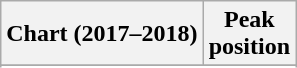<table class="wikitable sortable plainrowheaders" style="text-align:center">
<tr>
<th>Chart (2017–2018)</th>
<th>Peak<br>position</th>
</tr>
<tr>
</tr>
<tr>
</tr>
<tr>
</tr>
<tr>
</tr>
<tr>
</tr>
</table>
